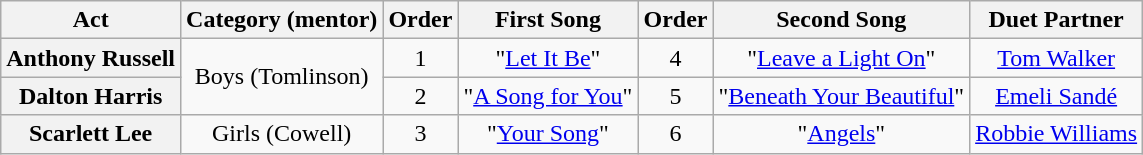<table class="wikitable plainrowheaders" style="text-align:center;">
<tr>
<th scope="col">Act</th>
<th scope="col">Category (mentor)</th>
<th scope="col">Order</th>
<th scope="col">First Song</th>
<th scope="col">Order</th>
<th scope="col">Second Song</th>
<th scope="col">Duet Partner</th>
</tr>
<tr>
<th scope="row">Anthony Russell</th>
<td rowspan="2">Boys (Tomlinson)</td>
<td>1</td>
<td>"<a href='#'>Let It Be</a>"</td>
<td>4</td>
<td>"<a href='#'>Leave a Light On</a>"</td>
<td><a href='#'>Tom Walker</a></td>
</tr>
<tr>
<th scope="row">Dalton Harris</th>
<td>2</td>
<td>"<a href='#'>A Song for You</a>"</td>
<td>5</td>
<td>"<a href='#'>Beneath Your Beautiful</a>"</td>
<td><a href='#'>Emeli Sandé</a></td>
</tr>
<tr>
<th scope="row">Scarlett Lee</th>
<td>Girls (Cowell)</td>
<td>3</td>
<td>"<a href='#'>Your Song</a>"</td>
<td>6</td>
<td>"<a href='#'>Angels</a>"</td>
<td><a href='#'>Robbie Williams</a></td>
</tr>
</table>
